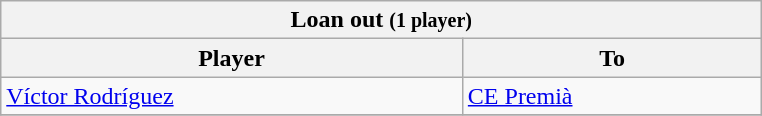<table class="wikitable collapsible collapsed">
<tr>
<th colspan="2" width="500"> <strong>Loan out</strong> <small>(1 player)</small></th>
</tr>
<tr>
<th>Player</th>
<th>To</th>
</tr>
<tr>
<td> <a href='#'>Víctor Rodríguez</a></td>
<td> <a href='#'>CE Premià</a></td>
</tr>
<tr>
</tr>
</table>
